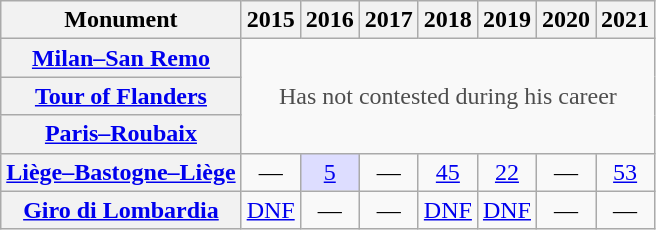<table class="wikitable plainrowheaders">
<tr>
<th>Monument</th>
<th scope="col">2015</th>
<th scope="col">2016</th>
<th scope="col">2017</th>
<th scope="col">2018</th>
<th scope="col">2019</th>
<th scope="col">2020</th>
<th scope="col">2021</th>
</tr>
<tr style="text-align:center;">
<th scope="row"><a href='#'>Milan–San Remo</a></th>
<td colspan="7" rowspan="3" style="color:#4d4d4d;">Has not contested during his career</td>
</tr>
<tr style="text-align:center;">
<th scope="row"><a href='#'>Tour of Flanders</a></th>
</tr>
<tr style="text-align:center;">
<th scope="row"><a href='#'>Paris–Roubaix</a></th>
</tr>
<tr style="text-align:center;">
<th scope="row"><a href='#'>Liège–Bastogne–Liège</a></th>
<td>—</td>
<td style="background:#ddddff;"><a href='#'>5</a></td>
<td>—</td>
<td><a href='#'>45</a></td>
<td><a href='#'>22</a></td>
<td>—</td>
<td><a href='#'>53</a></td>
</tr>
<tr style="text-align:center;">
<th scope="row"><a href='#'>Giro di Lombardia</a></th>
<td><a href='#'>DNF</a></td>
<td>—</td>
<td>—</td>
<td><a href='#'>DNF</a></td>
<td><a href='#'>DNF</a></td>
<td>—</td>
<td>—</td>
</tr>
</table>
